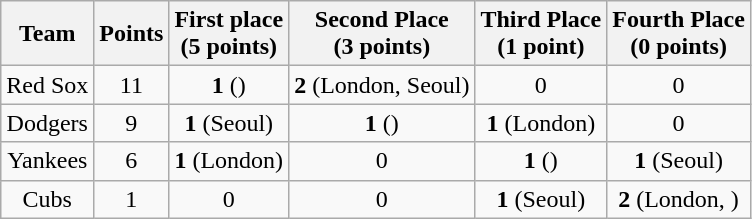<table class="wikitable" style="text-align:center;">
<tr>
<th>Team</th>
<th>Points</th>
<th>First place<br>(5 points)</th>
<th>Second Place<br>(3 points)</th>
<th>Third Place<br>(1 point)</th>
<th>Fourth Place<br>(0 points)</th>
</tr>
<tr>
<td>Red Sox</td>
<td>11</td>
<td><strong>1</strong> ()</td>
<td><strong>2</strong> (London, Seoul)</td>
<td>0</td>
<td>0</td>
</tr>
<tr>
<td>Dodgers</td>
<td>9</td>
<td><strong>1</strong> (Seoul)</td>
<td><strong>1</strong> ()</td>
<td><strong>1</strong> (London)</td>
<td>0</td>
</tr>
<tr>
<td>Yankees</td>
<td>6</td>
<td><strong>1</strong> (London)</td>
<td>0</td>
<td><strong>1</strong> ()</td>
<td><strong>1</strong> (Seoul)</td>
</tr>
<tr>
<td>Cubs</td>
<td>1</td>
<td>0</td>
<td>0</td>
<td><strong>1</strong> (Seoul)</td>
<td><strong>2</strong> (London, )</td>
</tr>
</table>
